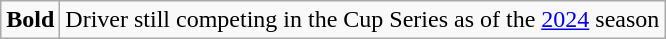<table class="wikitable">
<tr>
<td><strong>Bold</strong></td>
<td>Driver still competing in the Cup Series as of the <a href='#'>2024</a> season</td>
</tr>
</table>
